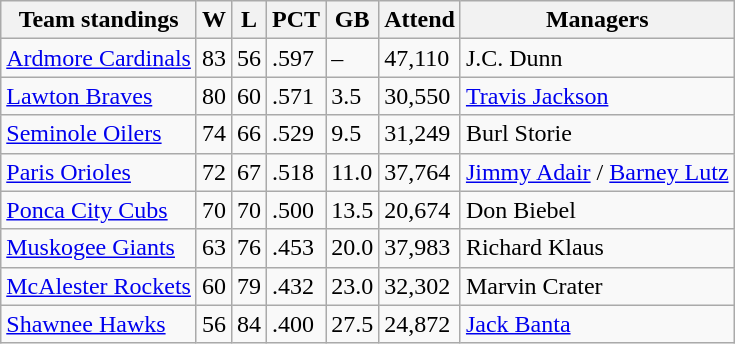<table class="wikitable">
<tr>
<th>Team standings</th>
<th>W</th>
<th>L</th>
<th>PCT</th>
<th>GB</th>
<th>Attend</th>
<th>Managers</th>
</tr>
<tr>
<td><a href='#'>Ardmore Cardinals</a></td>
<td>83</td>
<td>56</td>
<td>.597</td>
<td>–</td>
<td>47,110</td>
<td>J.C. Dunn</td>
</tr>
<tr>
<td><a href='#'>Lawton Braves</a></td>
<td>80</td>
<td>60</td>
<td>.571</td>
<td>3.5</td>
<td>30,550</td>
<td><a href='#'>Travis Jackson</a></td>
</tr>
<tr>
<td><a href='#'>Seminole Oilers</a></td>
<td>74</td>
<td>66</td>
<td>.529</td>
<td>9.5</td>
<td>31,249</td>
<td>Burl Storie</td>
</tr>
<tr>
<td><a href='#'>Paris Orioles</a></td>
<td>72</td>
<td>67</td>
<td>.518</td>
<td>11.0</td>
<td>37,764</td>
<td><a href='#'>Jimmy Adair</a> / <a href='#'>Barney Lutz</a></td>
</tr>
<tr>
<td><a href='#'>Ponca City Cubs</a></td>
<td>70</td>
<td>70</td>
<td>.500</td>
<td>13.5</td>
<td>20,674</td>
<td>Don Biebel</td>
</tr>
<tr>
<td><a href='#'>Muskogee Giants</a></td>
<td>63</td>
<td>76</td>
<td>.453</td>
<td>20.0</td>
<td>37,983</td>
<td>Richard Klaus</td>
</tr>
<tr>
<td><a href='#'>McAlester Rockets</a></td>
<td>60</td>
<td>79</td>
<td>.432</td>
<td>23.0</td>
<td>32,302</td>
<td>Marvin Crater</td>
</tr>
<tr>
<td><a href='#'>Shawnee Hawks</a></td>
<td>56</td>
<td>84</td>
<td>.400</td>
<td>27.5</td>
<td>24,872</td>
<td><a href='#'>Jack Banta</a></td>
</tr>
</table>
